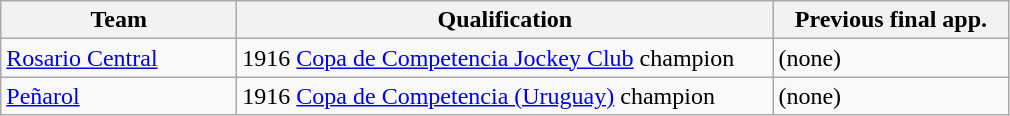<table class="wikitable">
<tr>
<th width=150px>Team</th>
<th width=350px>Qualification</th>
<th width=150px>Previous final app.</th>
</tr>
<tr>
<td> <a href='#'>Rosario Central</a></td>
<td>1916 <a href='#'>Copa de Competencia Jockey Club</a> champion</td>
<td>(none)</td>
</tr>
<tr>
<td>  <a href='#'>Peñarol</a></td>
<td>1916 <a href='#'>Copa de Competencia (Uruguay)</a> champion</td>
<td>(none)</td>
</tr>
</table>
